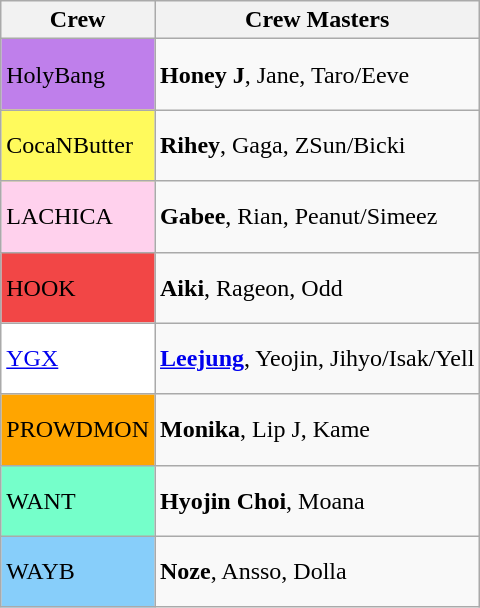<table class="wikitable">
<tr>
<th>Crew</th>
<th>Crew Masters</th>
</tr>
<tr>
<td style="height: 40px; background:#BF7FEB">HolyBang</td>
<td><strong>Honey J</strong>, Jane, Taro/Eeve</td>
</tr>
<tr>
<td style="height: 40px; background:#FFFA5C">CocaNButter</td>
<td><strong>Rihey</strong>, Gaga, ZSun/Bicki</td>
</tr>
<tr>
<td style="height: 40px; background:#FFD1ED">LACHICA</td>
<td><strong>Gabee</strong>, Rian, Peanut/Simeez</td>
</tr>
<tr>
<td style="height: 40px; background:#F24646">HOOK</td>
<td><strong>Aiki</strong>, Rageon, Odd</td>
</tr>
<tr>
<td style="height: 40px; background:#FFFFFF"><a href='#'>YGX</a></td>
<td><strong><a href='#'>Leejung</a></strong>, Yeojin, Jihyo/Isak/Yell</td>
</tr>
<tr>
<td style="height: 40px; background:orange">PROWDMON</td>
<td><strong>Monika</strong>, Lip J, Kame</td>
</tr>
<tr>
<td style="height: 40px; background:#75FFCA">WANT</td>
<td><strong>Hyojin Choi</strong>, Moana</td>
</tr>
<tr>
<td style="height: 40px; background:#87CEFA">WAYB</td>
<td><strong>Noze</strong>, Ansso, Dolla</td>
</tr>
</table>
